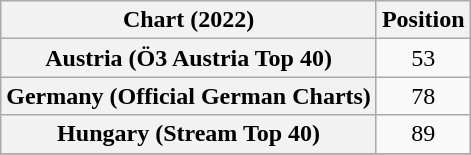<table class="wikitable sortable plainrowheaders" style="text-align:center">
<tr>
<th scope="col">Chart (2022)</th>
<th scope="col">Position</th>
</tr>
<tr>
<th scope="row">Austria (Ö3 Austria Top 40)</th>
<td>53</td>
</tr>
<tr>
<th scope="row">Germany (Official German Charts)</th>
<td>78</td>
</tr>
<tr>
<th scope="row">Hungary (Stream Top 40)</th>
<td>89</td>
</tr>
<tr>
</tr>
</table>
